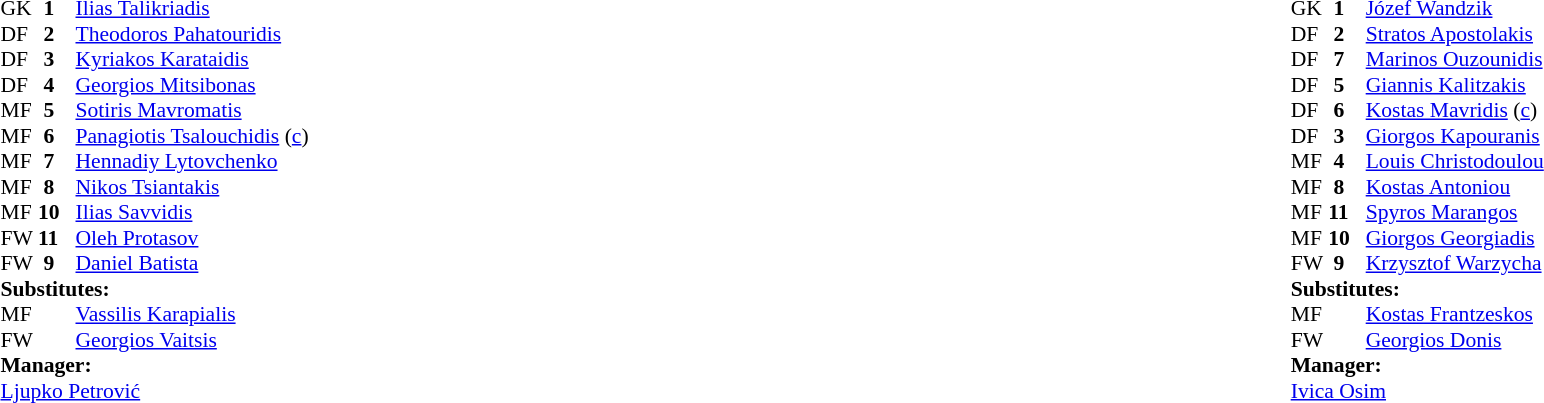<table width="100%">
<tr>
<td valign="top" width="50%"><br><table style="font-size: 90%" cellspacing="0" cellpadding="0">
<tr>
<th width="25"></th>
<th width="25"></th>
</tr>
<tr>
<td>GK</td>
<td><strong> 1</strong></td>
<td> <a href='#'>Ilias Talikriadis</a></td>
</tr>
<tr>
<td>DF</td>
<td><strong> 2</strong></td>
<td> <a href='#'>Theodoros Pahatouridis</a></td>
</tr>
<tr>
<td>DF</td>
<td><strong> 3</strong></td>
<td> <a href='#'>Kyriakos Karataidis</a></td>
<td></td>
</tr>
<tr>
<td>DF</td>
<td><strong> 4</strong></td>
<td> <a href='#'>Georgios Mitsibonas</a></td>
</tr>
<tr>
<td>MF</td>
<td><strong> 5</strong></td>
<td> <a href='#'>Sotiris Mavromatis</a></td>
</tr>
<tr>
<td>MF</td>
<td><strong> 6</strong></td>
<td> <a href='#'>Panagiotis Tsalouchidis</a> (<a href='#'>c</a>)</td>
</tr>
<tr>
<td>MF</td>
<td><strong> 7</strong></td>
<td> <a href='#'>Hennadiy Lytovchenko</a></td>
<td></td>
<td></td>
</tr>
<tr>
<td>MF</td>
<td><strong> 8</strong></td>
<td> <a href='#'>Nikos Tsiantakis</a></td>
</tr>
<tr>
<td>MF</td>
<td><strong>10</strong></td>
<td> <a href='#'>Ilias Savvidis</a></td>
<td></td>
<td></td>
</tr>
<tr>
<td>FW</td>
<td><strong>11</strong></td>
<td> <a href='#'>Oleh Protasov</a></td>
</tr>
<tr>
<td>FW</td>
<td><strong> 9</strong></td>
<td> <a href='#'>Daniel Batista</a></td>
</tr>
<tr>
<td colspan=4><strong>Substitutes:</strong></td>
</tr>
<tr>
<td>MF</td>
<td></td>
<td> <a href='#'>Vassilis Karapialis</a></td>
<td></td>
<td></td>
</tr>
<tr>
<td>FW</td>
<td></td>
<td> <a href='#'>Georgios Vaitsis</a></td>
<td></td>
<td></td>
</tr>
<tr>
<td colspan=4><strong>Manager:</strong></td>
</tr>
<tr>
<td colspan="4"> <a href='#'>Ljupko Petrović</a></td>
</tr>
</table>
</td>
<td valign="top" width="50%"><br><table style="font-size: 90%" cellspacing="0" cellpadding="0" align="center">
<tr>
<th width="25"></th>
<th width="25"></th>
</tr>
<tr>
<td>GK</td>
<td><strong> 1</strong></td>
<td> <a href='#'>Józef Wandzik</a></td>
</tr>
<tr>
<td>DF</td>
<td><strong> 2</strong></td>
<td> <a href='#'>Stratos Apostolakis</a></td>
</tr>
<tr>
<td>DF</td>
<td><strong> 7</strong></td>
<td> <a href='#'>Marinos Ouzounidis</a></td>
</tr>
<tr>
<td>DF</td>
<td><strong> 5</strong></td>
<td> <a href='#'>Giannis Kalitzakis</a></td>
</tr>
<tr>
<td>DF</td>
<td><strong> 6</strong></td>
<td> <a href='#'>Kostas Mavridis</a> (<a href='#'>c</a>)</td>
</tr>
<tr>
<td>DF</td>
<td><strong> 3</strong></td>
<td> <a href='#'>Giorgos Kapouranis</a></td>
</tr>
<tr>
<td>MF</td>
<td><strong> 4</strong></td>
<td> <a href='#'>Louis Christodoulou</a></td>
</tr>
<tr>
<td>MF</td>
<td><strong> 8</strong></td>
<td> <a href='#'>Kostas Antoniou</a></td>
</tr>
<tr>
<td>MF</td>
<td><strong>11</strong></td>
<td> <a href='#'>Spyros Marangos</a></td>
</tr>
<tr>
<td>MF</td>
<td><strong>10</strong></td>
<td> <a href='#'>Giorgos Georgiadis</a></td>
<td></td>
</tr>
<tr>
<td>FW</td>
<td><strong> 9</strong></td>
<td> <a href='#'>Krzysztof Warzycha</a></td>
<td></td>
</tr>
<tr>
<td colspan=4><strong>Substitutes:</strong></td>
</tr>
<tr>
<td>MF</td>
<td></td>
<td> <a href='#'>Kostas Frantzeskos</a></td>
<td></td>
</tr>
<tr>
<td>FW</td>
<td></td>
<td> <a href='#'>Georgios Donis</a></td>
<td></td>
</tr>
<tr>
<td colspan=4><strong>Manager:</strong></td>
</tr>
<tr>
<td colspan="4"> <a href='#'>Ivica Osim</a></td>
</tr>
</table>
</td>
</tr>
</table>
